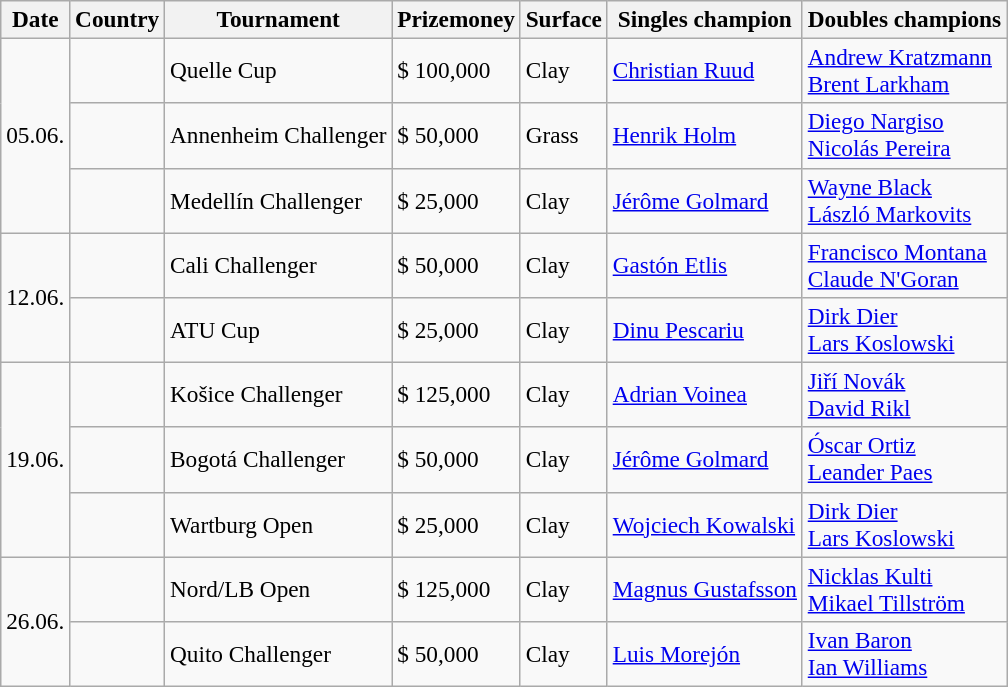<table class="sortable wikitable" style=font-size:97%>
<tr>
<th>Date</th>
<th>Country</th>
<th>Tournament</th>
<th>Prizemoney</th>
<th>Surface</th>
<th>Singles champion</th>
<th>Doubles champions</th>
</tr>
<tr>
<td rowspan="3">05.06.</td>
<td></td>
<td>Quelle Cup</td>
<td>$ 100,000</td>
<td>Clay</td>
<td> <a href='#'>Christian Ruud</a></td>
<td> <a href='#'>Andrew Kratzmann</a><br> <a href='#'>Brent Larkham</a></td>
</tr>
<tr>
<td></td>
<td>Annenheim Challenger</td>
<td>$ 50,000</td>
<td>Grass</td>
<td> <a href='#'>Henrik Holm</a></td>
<td> <a href='#'>Diego Nargiso</a><br> <a href='#'>Nicolás Pereira</a></td>
</tr>
<tr>
<td></td>
<td>Medellín Challenger</td>
<td>$ 25,000</td>
<td>Clay</td>
<td> <a href='#'>Jérôme Golmard</a></td>
<td> <a href='#'>Wayne Black</a><br> <a href='#'>László Markovits</a></td>
</tr>
<tr>
<td rowspan="2">12.06.</td>
<td></td>
<td>Cali Challenger</td>
<td>$ 50,000</td>
<td>Clay</td>
<td> <a href='#'>Gastón Etlis</a></td>
<td> <a href='#'>Francisco Montana</a><br> <a href='#'>Claude N'Goran</a></td>
</tr>
<tr>
<td></td>
<td>ATU Cup</td>
<td>$ 25,000</td>
<td>Clay</td>
<td> <a href='#'>Dinu Pescariu</a></td>
<td> <a href='#'>Dirk Dier</a><br> <a href='#'>Lars Koslowski</a></td>
</tr>
<tr>
<td rowspan="3">19.06.</td>
<td></td>
<td>Košice Challenger</td>
<td>$ 125,000</td>
<td>Clay</td>
<td> <a href='#'>Adrian Voinea</a></td>
<td> <a href='#'>Jiří Novák</a><br> <a href='#'>David Rikl</a></td>
</tr>
<tr>
<td></td>
<td>Bogotá Challenger</td>
<td>$ 50,000</td>
<td>Clay</td>
<td> <a href='#'>Jérôme Golmard</a></td>
<td> <a href='#'>Óscar Ortiz</a><br> <a href='#'>Leander Paes</a></td>
</tr>
<tr>
<td></td>
<td>Wartburg Open</td>
<td>$ 25,000</td>
<td>Clay</td>
<td> <a href='#'>Wojciech Kowalski</a></td>
<td> <a href='#'>Dirk Dier</a><br> <a href='#'>Lars Koslowski</a></td>
</tr>
<tr>
<td rowspan="2">26.06.</td>
<td></td>
<td>Nord/LB Open</td>
<td>$ 125,000</td>
<td>Clay</td>
<td> <a href='#'>Magnus Gustafsson</a></td>
<td> <a href='#'>Nicklas Kulti</a><br> <a href='#'>Mikael Tillström</a></td>
</tr>
<tr>
<td></td>
<td>Quito Challenger</td>
<td>$ 50,000</td>
<td>Clay</td>
<td> <a href='#'>Luis Morejón</a></td>
<td> <a href='#'>Ivan Baron</a> <br>  <a href='#'>Ian Williams</a></td>
</tr>
</table>
